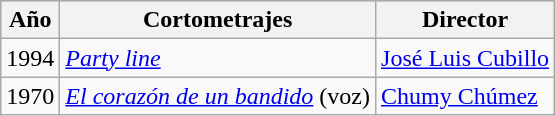<table class=wikitable>
<tr style="background:#ccc;">
<th>Año</th>
<th>Cortometrajes</th>
<th>Director</th>
</tr>
<tr>
<td>1994</td>
<td><em><a href='#'>Party line</a></em></td>
<td><a href='#'>José Luis Cubillo</a></td>
</tr>
<tr>
<td>1970</td>
<td><em><a href='#'>El corazón de un bandido</a></em> (voz)</td>
<td><a href='#'>Chumy Chúmez</a></td>
</tr>
</table>
